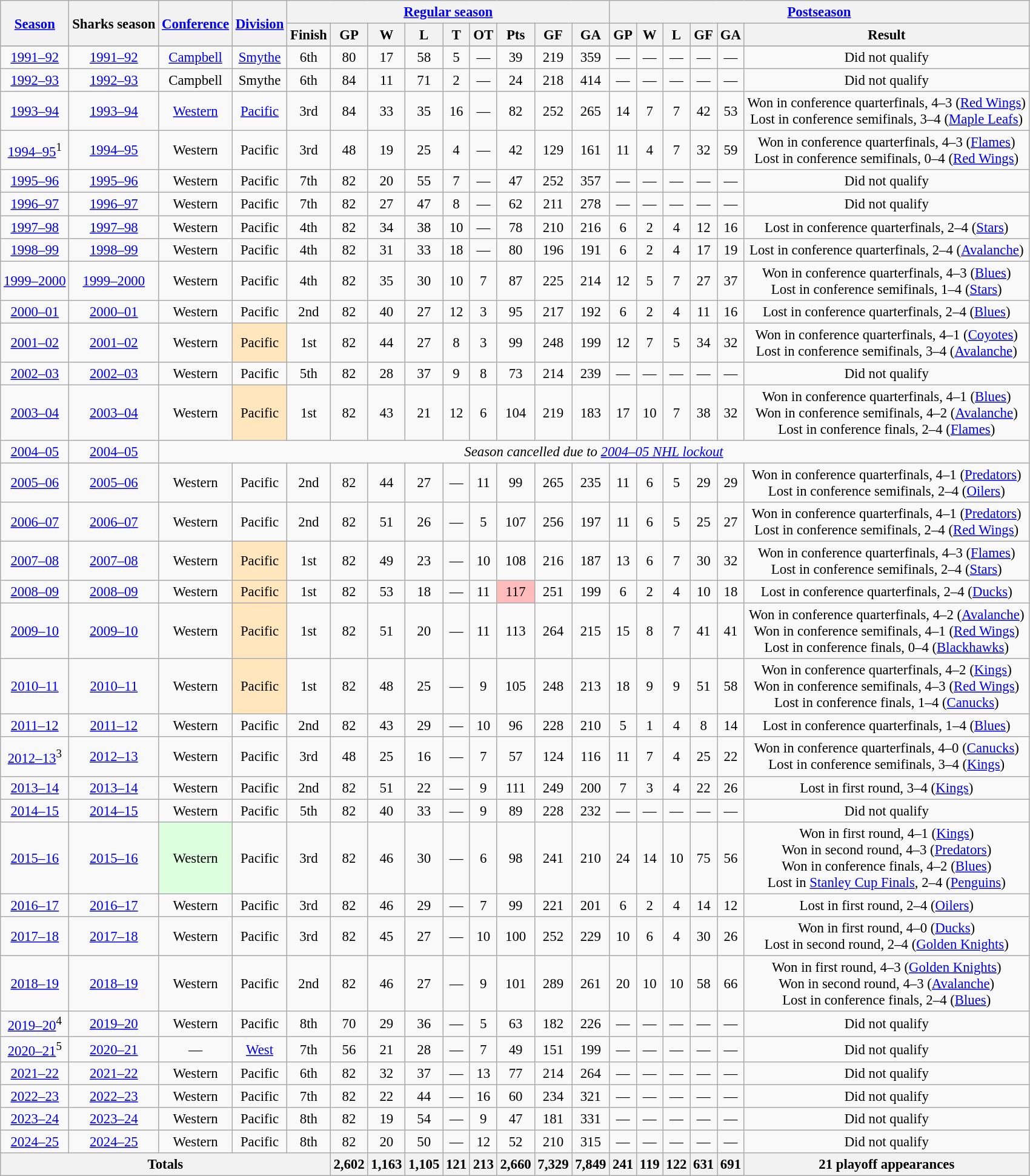<table class="wikitable" style="text-align:center; font-size: 95%">
<tr>
<th rowspan="2"><a href='#'>Season</a></th>
<th rowspan="2">Sharks season</th>
<th rowspan="2"><a href='#'>Conference</a></th>
<th rowspan="2"><a href='#'>Division</a></th>
<th colspan="9"><a href='#'>Regular season</a></th>
<th colspan="6"><a href='#'>Postseason</a></th>
</tr>
<tr>
<th>Finish</th>
<th>GP</th>
<th>W</th>
<th>L</th>
<th>T</th>
<th>OT</th>
<th>Pts</th>
<th>GF</th>
<th>GA</th>
<th>GP</th>
<th>W</th>
<th>L</th>
<th>GF</th>
<th>GA</th>
<th>Result</th>
</tr>
<tr>
</tr>
<tr>
<td><a href='#'>1991–92</a></td>
<td><a href='#'>1991–92</a></td>
<td><a href='#'>Campbell</a></td>
<td><a href='#'>Smythe</a></td>
<td>6th</td>
<td>80</td>
<td>17</td>
<td>58</td>
<td>5</td>
<td>—</td>
<td>39</td>
<td>219</td>
<td>359</td>
<td>—</td>
<td>—</td>
<td>—</td>
<td>—</td>
<td>—</td>
<td>Did not qualify</td>
</tr>
<tr>
<td><a href='#'>1992–93</a></td>
<td><a href='#'>1992–93</a></td>
<td>Campbell</td>
<td>Smythe</td>
<td>6th</td>
<td>84</td>
<td>11</td>
<td>71</td>
<td>2</td>
<td>—</td>
<td>24</td>
<td>218</td>
<td>414</td>
<td>—</td>
<td>—</td>
<td>—</td>
<td>—</td>
<td>—</td>
<td>Did not qualify</td>
</tr>
<tr>
<td><a href='#'>1993–94</a></td>
<td><a href='#'>1993–94</a></td>
<td><a href='#'>Western</a></td>
<td><a href='#'>Pacific</a></td>
<td>3rd</td>
<td>84</td>
<td>33</td>
<td>35</td>
<td>16</td>
<td>—</td>
<td>82</td>
<td>252</td>
<td>265</td>
<td>14</td>
<td>7</td>
<td>7</td>
<td>42</td>
<td>53</td>
<td>Won in conference quarterfinals, 4–3 (<a href='#'>Red Wings</a>)<br>Lost in conference semifinals, 3–4 (<a href='#'>Maple Leafs</a>)</td>
</tr>
<tr>
<td><a href='#'>1994–95</a><sup>1</sup></td>
<td><a href='#'>1994–95</a></td>
<td>Western</td>
<td>Pacific</td>
<td>3rd</td>
<td>48</td>
<td>19</td>
<td>25</td>
<td>4</td>
<td>—</td>
<td>42</td>
<td>129</td>
<td>161</td>
<td>11</td>
<td>4</td>
<td>7</td>
<td>32</td>
<td>59</td>
<td>Won in conference quarterfinals, 4–3 (<a href='#'>Flames</a>)<br>Lost in conference semifinals, 0–4 (<a href='#'>Red Wings</a>)</td>
</tr>
<tr>
<td><a href='#'>1995–96</a></td>
<td><a href='#'>1995–96</a></td>
<td>Western</td>
<td>Pacific</td>
<td>7th</td>
<td>82</td>
<td>20</td>
<td>55</td>
<td>7</td>
<td>—</td>
<td>47</td>
<td>252</td>
<td>357</td>
<td>—</td>
<td>—</td>
<td>—</td>
<td>—</td>
<td>—</td>
<td>Did not qualify</td>
</tr>
<tr>
<td><a href='#'>1996–97</a></td>
<td><a href='#'>1996–97</a></td>
<td>Western</td>
<td>Pacific</td>
<td>7th</td>
<td>82</td>
<td>27</td>
<td>47</td>
<td>8</td>
<td>—</td>
<td>62</td>
<td>211</td>
<td>278</td>
<td>—</td>
<td>—</td>
<td>—</td>
<td>—</td>
<td>—</td>
<td>Did not qualify</td>
</tr>
<tr>
<td><a href='#'>1997–98</a></td>
<td><a href='#'>1997–98</a></td>
<td>Western</td>
<td>Pacific</td>
<td>4th</td>
<td>82</td>
<td>34</td>
<td>38</td>
<td>10</td>
<td>—</td>
<td>78</td>
<td>210</td>
<td>216</td>
<td>6</td>
<td>2</td>
<td>4</td>
<td>12</td>
<td>16</td>
<td>Lost in conference quarterfinals, 2–4 (<a href='#'>Stars</a>)</td>
</tr>
<tr>
<td><a href='#'>1998–99</a></td>
<td><a href='#'>1998–99</a></td>
<td>Western</td>
<td>Pacific</td>
<td>4th</td>
<td>82</td>
<td>31</td>
<td>33</td>
<td>18</td>
<td>—</td>
<td>80</td>
<td>196</td>
<td>191</td>
<td>6</td>
<td>2</td>
<td>4</td>
<td>17</td>
<td>19</td>
<td>Lost in conference quarterfinals, 2–4 (<a href='#'>Avalanche</a>)</td>
</tr>
<tr>
<td><a href='#'>1999–2000</a></td>
<td><a href='#'>1999–2000</a></td>
<td>Western</td>
<td>Pacific</td>
<td>4th</td>
<td>82</td>
<td>35</td>
<td>30</td>
<td>10</td>
<td>7</td>
<td>87</td>
<td>225</td>
<td>214</td>
<td>12</td>
<td>5</td>
<td>7</td>
<td>27</td>
<td>37</td>
<td>Won in conference quarterfinals, 4–3 (<a href='#'>Blues</a>)<br>Lost in conference semifinals, 1–4 (<a href='#'>Stars</a>)</td>
</tr>
<tr>
<td><a href='#'>2000–01</a></td>
<td><a href='#'>2000–01</a></td>
<td>Western</td>
<td>Pacific</td>
<td>2nd</td>
<td>82</td>
<td>40</td>
<td>27</td>
<td>12</td>
<td>3</td>
<td>95</td>
<td>217</td>
<td>192</td>
<td>6</td>
<td>2</td>
<td>4</td>
<td>11</td>
<td>16</td>
<td>Lost in conference quarterfinals, 2–4 (<a href='#'>Blues</a>)</td>
</tr>
<tr>
<td><a href='#'>2001–02</a></td>
<td><a href='#'>2001–02</a></td>
<td>Western</td>
<td style="background: #FFE6BD;">Pacific</td>
<td>1st</td>
<td>82</td>
<td>44</td>
<td>27</td>
<td>8</td>
<td>3</td>
<td>99</td>
<td>248</td>
<td>199</td>
<td>12</td>
<td>7</td>
<td>5</td>
<td>34</td>
<td>32</td>
<td>Won in conference quarterfinals, 4–1 (<a href='#'>Coyotes</a>)<br>Lost in conference semifinals, 3–4 (<a href='#'>Avalanche</a>)</td>
</tr>
<tr>
<td><a href='#'>2002–03</a></td>
<td><a href='#'>2002–03</a></td>
<td>Western</td>
<td>Pacific</td>
<td>5th</td>
<td>82</td>
<td>28</td>
<td>37</td>
<td>9</td>
<td>8</td>
<td>73</td>
<td>214</td>
<td>239</td>
<td>—</td>
<td>—</td>
<td>—</td>
<td>—</td>
<td>—</td>
<td>Did not qualify</td>
</tr>
<tr>
<td><a href='#'>2003–04</a></td>
<td><a href='#'>2003–04</a></td>
<td>Western</td>
<td style="background: #FFE6BD;">Pacific</td>
<td>1st</td>
<td>82</td>
<td>43</td>
<td>21</td>
<td>12</td>
<td>6</td>
<td>104</td>
<td>219</td>
<td>183</td>
<td>17</td>
<td>10</td>
<td>7</td>
<td>38</td>
<td>32</td>
<td>Won in conference quarterfinals, 4–1 (<a href='#'>Blues</a>)<br>Won in conference semifinals, 4–2 (<a href='#'>Avalanche</a>)<br>Lost in conference finals, 2–4 (<a href='#'>Flames</a>)</td>
</tr>
<tr>
<td><a href='#'>2004–05</a></td>
<td><a href='#'>2004–05</a></td>
<td colspan="17"><em>Season cancelled due to <a href='#'>2004–05 NHL lockout</a></em></td>
</tr>
<tr>
<td><a href='#'>2005–06</a></td>
<td><a href='#'>2005–06</a></td>
<td>Western</td>
<td>Pacific</td>
<td>2nd</td>
<td>82</td>
<td>44</td>
<td>27</td>
<td>—</td>
<td>11</td>
<td>99</td>
<td>265</td>
<td>235</td>
<td>11</td>
<td>6</td>
<td>5</td>
<td>29</td>
<td>29</td>
<td>Won in conference quarterfinals, 4–1 (<a href='#'>Predators</a>)<br>Lost in conference semifinals, 2–4 (<a href='#'>Oilers</a>)</td>
</tr>
<tr>
<td><a href='#'>2006–07</a></td>
<td><a href='#'>2006–07</a></td>
<td>Western</td>
<td>Pacific</td>
<td>2nd</td>
<td>82</td>
<td>51</td>
<td>26</td>
<td>—</td>
<td>5</td>
<td>107</td>
<td>256</td>
<td>197</td>
<td>11</td>
<td>6</td>
<td>5</td>
<td>25</td>
<td>27</td>
<td>Won in conference quarterfinals, 4–1 (<a href='#'>Predators</a>)<br>Lost in conference semifinals, 2–4 (<a href='#'>Red Wings</a>)</td>
</tr>
<tr>
<td><a href='#'>2007–08</a></td>
<td><a href='#'>2007–08</a></td>
<td>Western</td>
<td style="background: #FFE6BD;">Pacific</td>
<td>1st</td>
<td>82</td>
<td>49</td>
<td>23</td>
<td>—</td>
<td>10</td>
<td>108</td>
<td>216</td>
<td>187</td>
<td>13</td>
<td>6</td>
<td>7</td>
<td>30</td>
<td>32</td>
<td>Won in conference quarterfinals, 4–3 (<a href='#'>Flames</a>)<br>Lost in conference semifinals, 2–4 (<a href='#'>Stars</a>)</td>
</tr>
<tr>
<td><a href='#'>2008–09</a></td>
<td><a href='#'>2008–09</a></td>
<td>Western</td>
<td style="background: #FFE6BD;">Pacific</td>
<td>1st</td>
<td>82</td>
<td>53</td>
<td>18</td>
<td>—</td>
<td>11</td>
<td style="background: #ffbbbb;">117</td>
<td>251</td>
<td>199</td>
<td>6</td>
<td>2</td>
<td>4</td>
<td>10</td>
<td>18</td>
<td>Lost in conference quarterfinals, 2–4 (<a href='#'>Ducks</a>)</td>
</tr>
<tr>
<td><a href='#'>2009–10</a></td>
<td><a href='#'>2009–10</a></td>
<td>Western</td>
<td style="background: #FFE6BD;">Pacific</td>
<td>1st</td>
<td>82</td>
<td>51</td>
<td>20</td>
<td>—</td>
<td>11</td>
<td>113</td>
<td>264</td>
<td>215</td>
<td>15</td>
<td>8</td>
<td>7</td>
<td>41</td>
<td>41</td>
<td>Won in conference quarterfinals, 4–2 (<a href='#'>Avalanche</a>)<br>Won in conference semifinals, 4–1 (<a href='#'>Red Wings</a>)<br>Lost in conference finals, 0–4 (<a href='#'>Blackhawks</a>)</td>
</tr>
<tr>
<td><a href='#'>2010–11</a></td>
<td><a href='#'>2010–11</a></td>
<td>Western</td>
<td style="background: #FFE6BD;">Pacific</td>
<td>1st</td>
<td>82</td>
<td>48</td>
<td>25</td>
<td>—</td>
<td>9</td>
<td>105</td>
<td>248</td>
<td>213</td>
<td>18</td>
<td>9</td>
<td>9</td>
<td>51</td>
<td>58</td>
<td>Won in conference quarterfinals, 4–2 (<a href='#'>Kings</a>)<br>Won in conference semifinals, 4–3 (<a href='#'>Red Wings</a>)<br>Lost in conference finals, 1–4 (<a href='#'>Canucks</a>)</td>
</tr>
<tr>
<td><a href='#'>2011–12</a></td>
<td><a href='#'>2011–12</a></td>
<td>Western</td>
<td>Pacific</td>
<td>2nd</td>
<td>82</td>
<td>43</td>
<td>29</td>
<td>—</td>
<td>10</td>
<td>96</td>
<td>228</td>
<td>210</td>
<td>5</td>
<td>1</td>
<td>4</td>
<td>8</td>
<td>14</td>
<td>Lost in conference quarterfinals, 1–4 (<a href='#'>Blues</a>)</td>
</tr>
<tr>
<td><a href='#'>2012–13</a><sup>3</sup></td>
<td><a href='#'>2012–13</a></td>
<td>Western</td>
<td>Pacific</td>
<td>3rd</td>
<td>48</td>
<td>25</td>
<td>16</td>
<td>—</td>
<td>7</td>
<td>57</td>
<td>124</td>
<td>116</td>
<td>11</td>
<td>7</td>
<td>4</td>
<td>25</td>
<td>22</td>
<td>Won in conference quarterfinals, 4–0 (<a href='#'>Canucks</a>)<br>Lost in conference semifinals, 3–4 (<a href='#'>Kings</a>)</td>
</tr>
<tr>
<td><a href='#'>2013–14</a></td>
<td><a href='#'>2013–14</a></td>
<td>Western</td>
<td>Pacific</td>
<td>2nd</td>
<td>82</td>
<td>51</td>
<td>22</td>
<td>—</td>
<td>9</td>
<td>111</td>
<td>249</td>
<td>200</td>
<td>7</td>
<td>3</td>
<td>4</td>
<td>22</td>
<td>26</td>
<td>Lost in first round, 3–4 (<a href='#'>Kings</a>)</td>
</tr>
<tr>
<td><a href='#'>2014–15</a></td>
<td><a href='#'>2014–15</a></td>
<td>Western</td>
<td>Pacific</td>
<td>5th</td>
<td>82</td>
<td>40</td>
<td>33</td>
<td>—</td>
<td>9</td>
<td>89</td>
<td>228</td>
<td>232</td>
<td>—</td>
<td>—</td>
<td>—</td>
<td>—</td>
<td>—</td>
<td>Did not qualify</td>
</tr>
<tr>
<td><a href='#'>2015–16</a></td>
<td><a href='#'>2015–16</a></td>
<td bgcolor="#DDFFDD">Western</td>
<td>Pacific</td>
<td>3rd</td>
<td>82</td>
<td>46</td>
<td>30</td>
<td>—</td>
<td>6</td>
<td>98</td>
<td>241</td>
<td>210</td>
<td>24</td>
<td>14</td>
<td>10</td>
<td>75</td>
<td>56</td>
<td>Won in first round, 4–1 (<a href='#'>Kings</a>)<br>Won in second round, 4–3 (<a href='#'>Predators</a>)<br>Won in conference finals, 4–2 (<a href='#'>Blues</a>)<br>Lost in <a href='#'>Stanley Cup Finals</a>, 2–4 (<a href='#'>Penguins</a>)</td>
</tr>
<tr>
<td><a href='#'>2016–17</a></td>
<td><a href='#'>2016–17</a></td>
<td>Western</td>
<td>Pacific</td>
<td>3rd</td>
<td>82</td>
<td>46</td>
<td>29</td>
<td>—</td>
<td>7</td>
<td>99</td>
<td>221</td>
<td>201</td>
<td>6</td>
<td>2</td>
<td>4</td>
<td>14</td>
<td>12</td>
<td>Lost in first round, 2–4 (<a href='#'>Oilers</a>)</td>
</tr>
<tr>
<td><a href='#'>2017–18</a></td>
<td><a href='#'>2017–18</a></td>
<td>Western</td>
<td>Pacific</td>
<td>3rd</td>
<td>82</td>
<td>45</td>
<td>27</td>
<td>—</td>
<td>10</td>
<td>100</td>
<td>252</td>
<td>229</td>
<td>10</td>
<td>6</td>
<td>4</td>
<td>30</td>
<td>26</td>
<td>Won in first round, 4–0 (<a href='#'>Ducks</a>)<br>Lost in second round, 2–4 (<a href='#'>Golden Knights</a>)</td>
</tr>
<tr>
<td><a href='#'>2018–19</a></td>
<td><a href='#'>2018–19</a></td>
<td>Western</td>
<td>Pacific</td>
<td>2nd</td>
<td>82</td>
<td>46</td>
<td>27</td>
<td>—</td>
<td>9</td>
<td>101</td>
<td>289</td>
<td>261</td>
<td>20</td>
<td>10</td>
<td>10</td>
<td>58</td>
<td>66</td>
<td>Won in first round, 4–3 (<a href='#'>Golden Knights</a>)<br>Won in second round, 4–3 (<a href='#'>Avalanche</a>)<br>Lost in conference finals, 2–4 (<a href='#'>Blues</a>)</td>
</tr>
<tr>
<td><a href='#'>2019–20</a><sup>4</sup></td>
<td><a href='#'>2019–20</a></td>
<td>Western</td>
<td>Pacific</td>
<td>8th</td>
<td>70</td>
<td>29</td>
<td>36</td>
<td>—</td>
<td>5</td>
<td>63</td>
<td>182</td>
<td>226</td>
<td>—</td>
<td>—</td>
<td>—</td>
<td>—</td>
<td>—</td>
<td>Did not qualify</td>
</tr>
<tr>
<td><a href='#'>2020–21</a><sup>5</sup></td>
<td><a href='#'>2020–21</a></td>
<td>—</td>
<td><a href='#'>West</a></td>
<td>7th</td>
<td>56</td>
<td>21</td>
<td>28</td>
<td>—</td>
<td>7</td>
<td>49</td>
<td>151</td>
<td>199</td>
<td>—</td>
<td>—</td>
<td>—</td>
<td>—</td>
<td>—</td>
<td>Did not qualify</td>
</tr>
<tr>
<td><a href='#'>2021–22</a></td>
<td><a href='#'>2021–22</a></td>
<td>Western</td>
<td>Pacific</td>
<td>6th</td>
<td>82</td>
<td>32</td>
<td>37</td>
<td>—</td>
<td>13</td>
<td>77</td>
<td>214</td>
<td>264</td>
<td>—</td>
<td>—</td>
<td>—</td>
<td>—</td>
<td>—</td>
<td>Did not qualify</td>
</tr>
<tr>
<td><a href='#'>2022–23</a></td>
<td><a href='#'>2022–23</a></td>
<td>Western</td>
<td>Pacific</td>
<td>7th</td>
<td>82</td>
<td>22</td>
<td>44</td>
<td>—</td>
<td>16</td>
<td>60</td>
<td>234</td>
<td>321</td>
<td>—</td>
<td>—</td>
<td>—</td>
<td>—</td>
<td>—</td>
<td>Did not qualify</td>
</tr>
<tr>
<td><a href='#'>2023–24</a></td>
<td><a href='#'>2023–24</a></td>
<td>Western</td>
<td>Pacific</td>
<td>8th</td>
<td>82</td>
<td>19</td>
<td>54</td>
<td>—</td>
<td>9</td>
<td>47</td>
<td>181</td>
<td>331</td>
<td>—</td>
<td>—</td>
<td>—</td>
<td>—</td>
<td>—</td>
<td>Did not qualify</td>
</tr>
<tr>
<td><a href='#'>2024–25</a></td>
<td><a href='#'>2024–25</a></td>
<td>Western</td>
<td>Pacific</td>
<td>8th</td>
<td>82</td>
<td>20</td>
<td>50</td>
<td>—</td>
<td>12</td>
<td>52</td>
<td>210</td>
<td>315</td>
<td>—</td>
<td>—</td>
<td>—</td>
<td>—</td>
<td>—</td>
<td>Did not qualify</td>
</tr>
<tr>
<th colspan="5">Totals</th>
<th>2,602</th>
<th>1,163</th>
<th>1,105</th>
<th>121</th>
<th>213</th>
<th>2,660</th>
<th>7,329</th>
<th>7,849</th>
<th>241</th>
<th>119</th>
<th>122</th>
<th>631</th>
<th>691</th>
<th>21 playoff appearances</th>
</tr>
</table>
